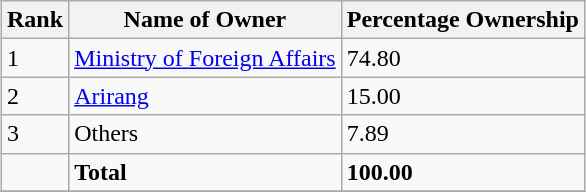<table class="wikitable sortable" style="margin-left:auto;margin-right:auto">
<tr>
<th style="width:2em;">Rank</th>
<th>Name of Owner</th>
<th>Percentage Ownership</th>
</tr>
<tr>
<td>1</td>
<td><a href='#'>Ministry of Foreign Affairs</a></td>
<td>74.80</td>
</tr>
<tr>
<td>2</td>
<td><a href='#'>Arirang</a></td>
<td>15.00</td>
</tr>
<tr>
<td>3</td>
<td>Others</td>
<td>7.89</td>
</tr>
<tr>
<td></td>
<td><strong>Total</strong></td>
<td><strong>100.00</strong></td>
</tr>
<tr>
</tr>
</table>
